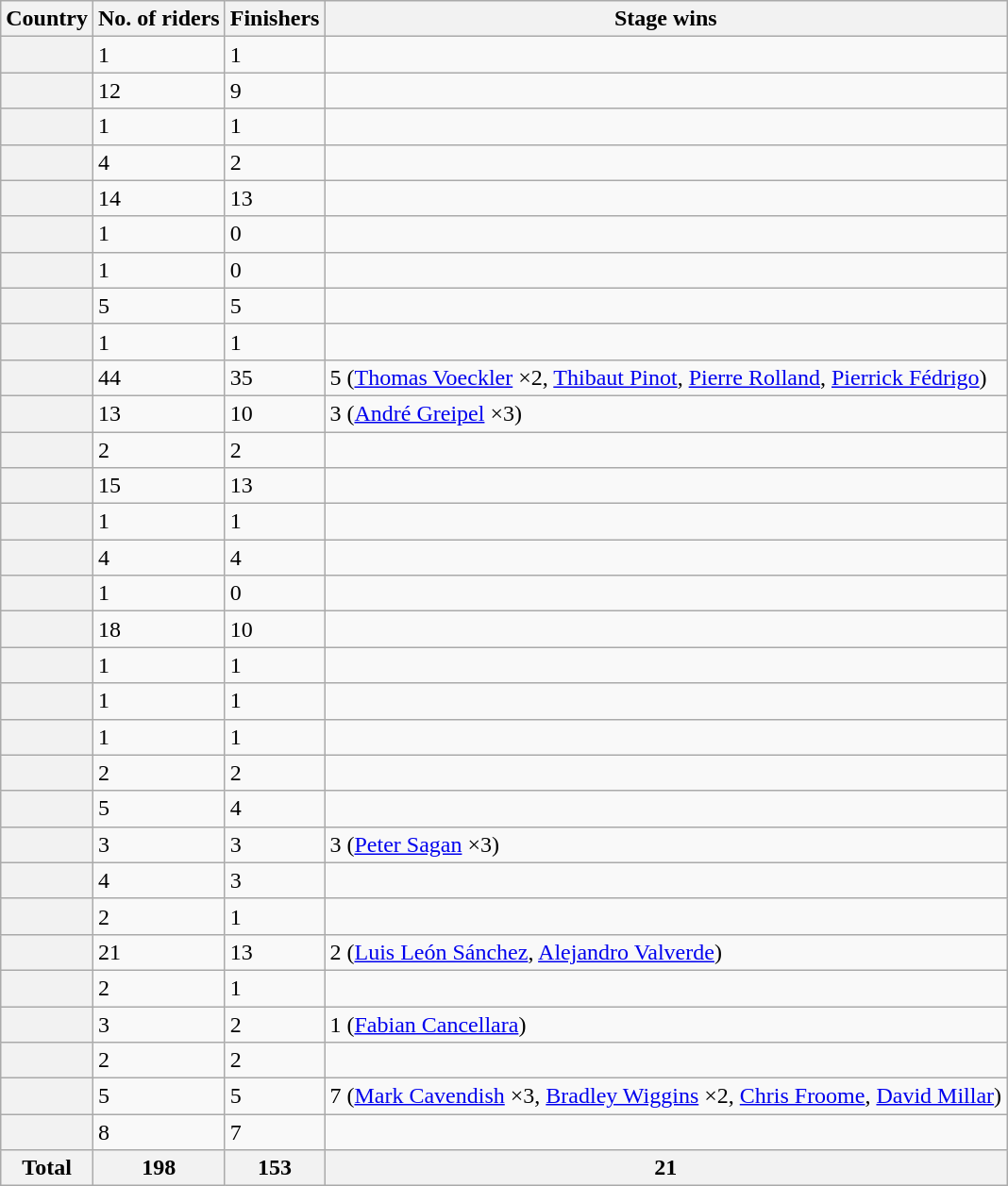<table class="wikitable plainrowheaders sortable">
<tr>
<th scope="col">Country</th>
<th scope="col">No. of riders</th>
<th scope="col">Finishers</th>
<th scope="col">Stage wins</th>
</tr>
<tr>
<th scope="row"></th>
<td>1</td>
<td>1</td>
<td></td>
</tr>
<tr>
<th scope="row"></th>
<td>12</td>
<td>9</td>
<td></td>
</tr>
<tr>
<th scope="row"></th>
<td>1</td>
<td>1</td>
<td></td>
</tr>
<tr>
<th scope="row"></th>
<td>4</td>
<td>2</td>
<td></td>
</tr>
<tr>
<th scope="row"></th>
<td>14</td>
<td>13</td>
<td></td>
</tr>
<tr>
<th scope="row"></th>
<td>1</td>
<td>0</td>
<td></td>
</tr>
<tr>
<th scope="row"></th>
<td>1</td>
<td>0</td>
<td></td>
</tr>
<tr>
<th scope="row"></th>
<td>5</td>
<td>5</td>
<td></td>
</tr>
<tr>
<th scope="row"></th>
<td>1</td>
<td>1</td>
<td></td>
</tr>
<tr>
<th scope="row"></th>
<td>44</td>
<td>35</td>
<td>5 (<a href='#'>Thomas Voeckler</a> ×2, <a href='#'>Thibaut Pinot</a>, <a href='#'>Pierre Rolland</a>, <a href='#'>Pierrick Fédrigo</a>)</td>
</tr>
<tr>
<th scope="row"></th>
<td>13</td>
<td>10</td>
<td>3 (<a href='#'>André Greipel</a> ×3)</td>
</tr>
<tr>
<th scope="row"></th>
<td>2</td>
<td>2</td>
<td></td>
</tr>
<tr>
<th scope="row"></th>
<td>15</td>
<td>13</td>
<td></td>
</tr>
<tr>
<th scope="row"></th>
<td>1</td>
<td>1</td>
<td></td>
</tr>
<tr>
<th scope="row"></th>
<td>4</td>
<td>4</td>
<td></td>
</tr>
<tr>
<th scope="row"></th>
<td>1</td>
<td>0</td>
<td></td>
</tr>
<tr>
<th scope="row"></th>
<td>18</td>
<td>10</td>
<td></td>
</tr>
<tr>
<th scope="row"></th>
<td>1</td>
<td>1</td>
<td></td>
</tr>
<tr>
<th scope="row"></th>
<td>1</td>
<td>1</td>
<td></td>
</tr>
<tr>
<th scope="row"></th>
<td>1</td>
<td>1</td>
<td></td>
</tr>
<tr>
<th scope="row"></th>
<td>2</td>
<td>2</td>
<td></td>
</tr>
<tr>
<th scope="row"></th>
<td>5</td>
<td>4</td>
<td></td>
</tr>
<tr>
<th scope="row"></th>
<td>3</td>
<td>3</td>
<td>3 (<a href='#'>Peter Sagan</a> ×3)</td>
</tr>
<tr>
<th scope="row"></th>
<td>4</td>
<td>3</td>
<td></td>
</tr>
<tr>
<th scope="row"></th>
<td>2</td>
<td>1</td>
<td></td>
</tr>
<tr>
<th scope="row"></th>
<td>21</td>
<td>13</td>
<td>2 (<a href='#'>Luis León Sánchez</a>, <a href='#'>Alejandro Valverde</a>)</td>
</tr>
<tr>
<th scope="row"></th>
<td>2</td>
<td>1</td>
<td></td>
</tr>
<tr>
<th scope="row"></th>
<td>3</td>
<td>2</td>
<td>1 (<a href='#'>Fabian Cancellara</a>)</td>
</tr>
<tr>
<th scope="row"></th>
<td>2</td>
<td>2</td>
<td></td>
</tr>
<tr>
<th scope="row"></th>
<td>5</td>
<td>5</td>
<td>7 (<a href='#'>Mark Cavendish</a> ×3, <a href='#'>Bradley Wiggins</a> ×2, <a href='#'>Chris Froome</a>, <a href='#'>David Millar</a>)</td>
</tr>
<tr>
<th scope="row"></th>
<td>8</td>
<td>7</td>
<td></td>
</tr>
<tr>
<th>Total</th>
<th>198</th>
<th>153</th>
<th>21</th>
</tr>
</table>
